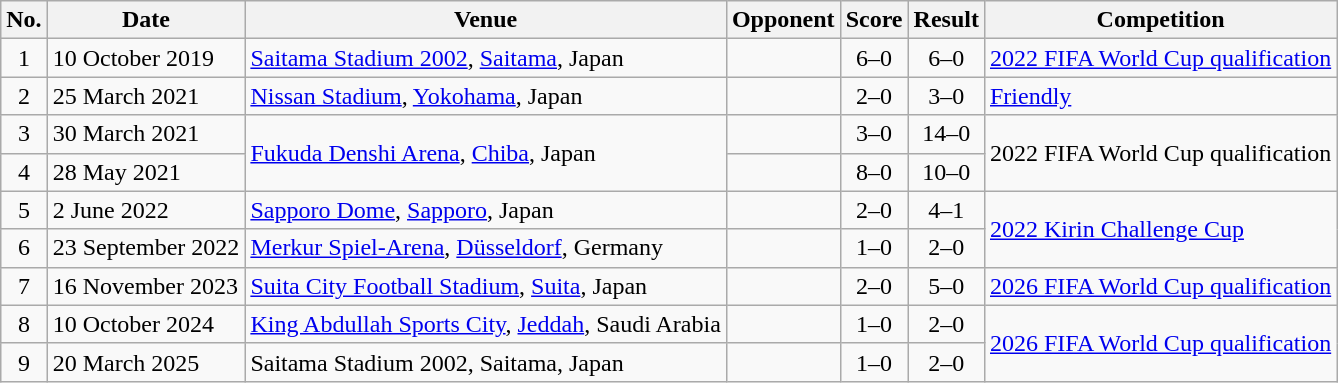<table class="wikitable sortable">
<tr>
<th scope="col">No.</th>
<th scope="col">Date</th>
<th scope="col">Venue</th>
<th scope="col">Opponent</th>
<th scope="col">Score</th>
<th scope="col">Result</th>
<th scope="col">Competition</th>
</tr>
<tr>
<td align="center">1</td>
<td>10 October 2019</td>
<td><a href='#'>Saitama Stadium 2002</a>, <a href='#'>Saitama</a>, Japan</td>
<td></td>
<td align="center">6–0</td>
<td align="center">6–0</td>
<td><a href='#'>2022 FIFA World Cup qualification</a></td>
</tr>
<tr>
<td align="center">2</td>
<td>25 March 2021</td>
<td><a href='#'>Nissan Stadium</a>, <a href='#'>Yokohama</a>, Japan</td>
<td></td>
<td align="center">2–0</td>
<td align="center">3–0</td>
<td><a href='#'>Friendly</a></td>
</tr>
<tr>
<td align="center">3</td>
<td>30 March 2021</td>
<td rowspan="2"><a href='#'>Fukuda Denshi Arena</a>, <a href='#'>Chiba</a>, Japan</td>
<td></td>
<td align="center">3–0</td>
<td align="center">14–0</td>
<td rowspan="2">2022 FIFA World Cup qualification</td>
</tr>
<tr>
<td align="center">4</td>
<td>28 May 2021</td>
<td></td>
<td align="center">8–0</td>
<td align="center">10–0</td>
</tr>
<tr>
<td align="center">5</td>
<td>2 June 2022</td>
<td><a href='#'>Sapporo Dome</a>, <a href='#'>Sapporo</a>, Japan</td>
<td></td>
<td align="center">2–0</td>
<td align="center">4–1</td>
<td rowspan="2"><a href='#'>2022 Kirin Challenge Cup</a></td>
</tr>
<tr>
<td align="center">6</td>
<td>23 September 2022</td>
<td><a href='#'>Merkur Spiel-Arena</a>, <a href='#'>Düsseldorf</a>, Germany</td>
<td></td>
<td align="center">1–0</td>
<td align="center">2–0</td>
</tr>
<tr>
<td align="center">7</td>
<td>16 November 2023</td>
<td><a href='#'>Suita City Football Stadium</a>, <a href='#'>Suita</a>, Japan</td>
<td></td>
<td align="center">2–0</td>
<td align="center">5–0</td>
<td><a href='#'>2026 FIFA World Cup qualification</a></td>
</tr>
<tr>
<td align="center">8</td>
<td>10 October 2024</td>
<td><a href='#'>King Abdullah Sports City</a>, <a href='#'>Jeddah</a>, Saudi Arabia</td>
<td></td>
<td align="center">1–0</td>
<td align="center">2–0</td>
<td rowspan="2"><a href='#'>2026 FIFA World Cup qualification</a></td>
</tr>
<tr>
<td align="center">9</td>
<td>20 March 2025</td>
<td>Saitama Stadium 2002, Saitama, Japan</td>
<td></td>
<td align="center">1–0</td>
<td align="center">2–0</td>
</tr>
</table>
